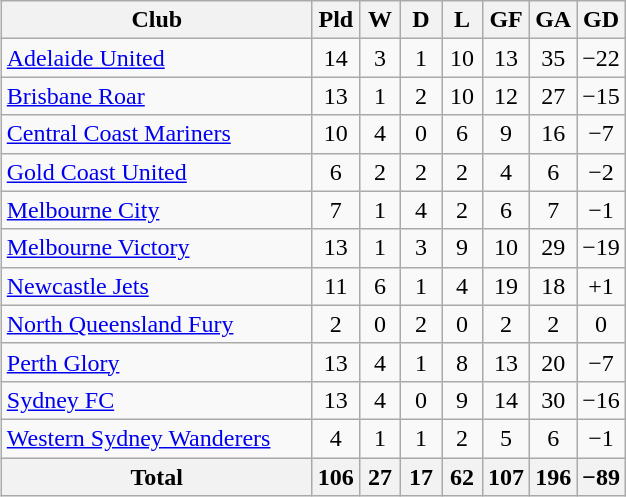<table class="wikitable sortable" style="float:left; margin-left:15px; text-align:center;">
<tr>
<th width=200>Club</th>
<th width=20>Pld</th>
<th width=20>W</th>
<th width=20>D</th>
<th width=20>L</th>
<th width=20>GF</th>
<th width=20>GA</th>
<th width=20>GD</th>
</tr>
<tr>
<td align=left> <a href='#'>Adelaide United</a></td>
<td>14</td>
<td>3</td>
<td>1</td>
<td>10</td>
<td>13</td>
<td>35</td>
<td>−22</td>
</tr>
<tr>
<td align=left> <a href='#'>Brisbane Roar</a></td>
<td>13</td>
<td>1</td>
<td>2</td>
<td>10</td>
<td>12</td>
<td>27</td>
<td>−15</td>
</tr>
<tr>
<td align=left> <a href='#'>Central Coast Mariners</a></td>
<td>10</td>
<td>4</td>
<td>0</td>
<td>6</td>
<td>9</td>
<td>16</td>
<td>−7</td>
</tr>
<tr>
<td align=left> <a href='#'>Gold Coast United</a></td>
<td>6</td>
<td>2</td>
<td>2</td>
<td>2</td>
<td>4</td>
<td>6</td>
<td>−2</td>
</tr>
<tr>
<td align=left> <a href='#'>Melbourne City</a></td>
<td>7</td>
<td>1</td>
<td>4</td>
<td>2</td>
<td>6</td>
<td>7</td>
<td>−1</td>
</tr>
<tr>
<td align=left> <a href='#'>Melbourne Victory</a></td>
<td>13</td>
<td>1</td>
<td>3</td>
<td>9</td>
<td>10</td>
<td>29</td>
<td>−19</td>
</tr>
<tr>
<td align=left> <a href='#'>Newcastle Jets</a></td>
<td>11</td>
<td>6</td>
<td>1</td>
<td>4</td>
<td>19</td>
<td>18</td>
<td>+1</td>
</tr>
<tr>
<td align=left> <a href='#'>North Queensland Fury</a></td>
<td>2</td>
<td>0</td>
<td>2</td>
<td>0</td>
<td>2</td>
<td>2</td>
<td>0</td>
</tr>
<tr>
<td align=left> <a href='#'>Perth Glory</a></td>
<td>13</td>
<td>4</td>
<td>1</td>
<td>8</td>
<td>13</td>
<td>20</td>
<td>−7</td>
</tr>
<tr>
<td align=left> <a href='#'>Sydney FC</a></td>
<td>13</td>
<td>4</td>
<td>0</td>
<td>9</td>
<td>14</td>
<td>30</td>
<td>−16</td>
</tr>
<tr>
<td align=left> <a href='#'>Western Sydney Wanderers</a></td>
<td>4</td>
<td>1</td>
<td>1</td>
<td>2</td>
<td>5</td>
<td>6</td>
<td>−1</td>
</tr>
<tr>
<th align=left>Total</th>
<th>106</th>
<th>27</th>
<th>17</th>
<th>62</th>
<th>107</th>
<th>196</th>
<th>−89</th>
</tr>
</table>
